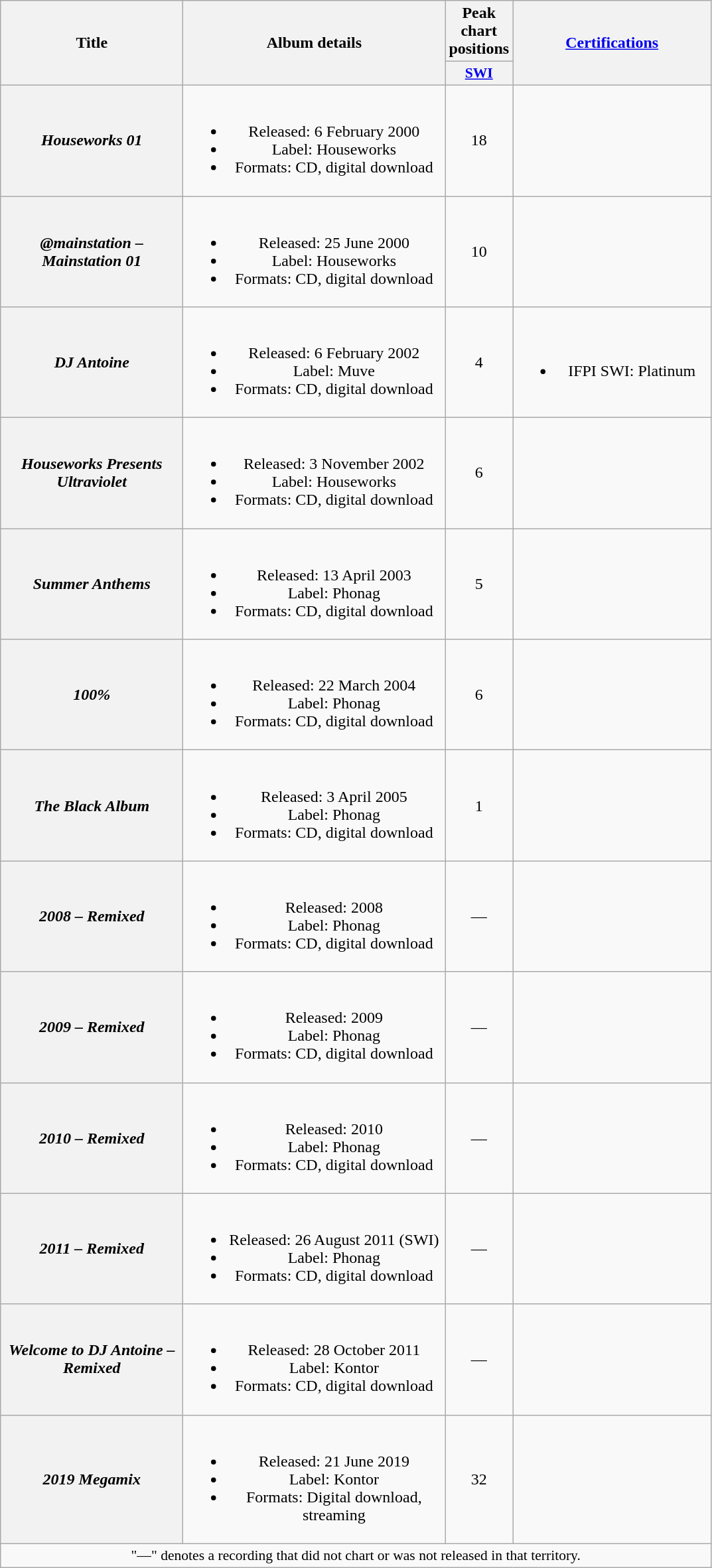<table class="wikitable plainrowheaders" style="text-align:center;">
<tr>
<th scope="col" rowspan="2" style="width:11em;">Title</th>
<th scope="col" rowspan="2" style="width:16em;">Album details</th>
<th scope="col" colspan="1">Peak chart positions</th>
<th scope="col" rowspan="2" style="width:12em;"><a href='#'>Certifications</a></th>
</tr>
<tr>
<th scope="col" style="width:2.9em;font-size:90%;"><a href='#'>SWI</a><br></th>
</tr>
<tr>
<th scope="row"><em>Houseworks 01</em></th>
<td><br><ul><li>Released: 6 February 2000</li><li>Label: Houseworks</li><li>Formats: CD, digital download</li></ul></td>
<td>18</td>
<td></td>
</tr>
<tr>
<th scope="row"><em>@mainstation – Mainstation 01</em></th>
<td><br><ul><li>Released: 25 June 2000</li><li>Label: Houseworks</li><li>Formats: CD, digital download</li></ul></td>
<td>10</td>
<td></td>
</tr>
<tr>
<th scope="row"><em>DJ Antoine</em></th>
<td><br><ul><li>Released: 6 February 2002</li><li>Label: Muve</li><li>Formats: CD, digital download</li></ul></td>
<td>4</td>
<td><br><ul><li>IFPI SWI: Platinum</li></ul></td>
</tr>
<tr>
<th scope="row"><em>Houseworks Presents Ultraviolet</em></th>
<td><br><ul><li>Released: 3 November 2002</li><li>Label: Houseworks</li><li>Formats: CD, digital download</li></ul></td>
<td>6</td>
<td></td>
</tr>
<tr>
<th scope="row"><em>Summer Anthems</em></th>
<td><br><ul><li>Released: 13 April 2003</li><li>Label: Phonag</li><li>Formats: CD, digital download</li></ul></td>
<td>5</td>
<td></td>
</tr>
<tr>
<th scope="row"><em>100%</em></th>
<td><br><ul><li>Released: 22 March 2004</li><li>Label: Phonag</li><li>Formats: CD, digital download</li></ul></td>
<td>6</td>
<td></td>
</tr>
<tr>
<th scope="row"><em>The Black Album</em></th>
<td><br><ul><li>Released: 3 April 2005</li><li>Label: Phonag</li><li>Formats: CD, digital download</li></ul></td>
<td>1</td>
<td></td>
</tr>
<tr>
<th scope="row"><em>2008 – Remixed</em></th>
<td><br><ul><li>Released: 2008</li><li>Label: Phonag</li><li>Formats: CD, digital download</li></ul></td>
<td>—</td>
<td></td>
</tr>
<tr>
<th scope="row"><em>2009 – Remixed</em></th>
<td><br><ul><li>Released: 2009</li><li>Label: Phonag</li><li>Formats: CD, digital download</li></ul></td>
<td>—</td>
<td></td>
</tr>
<tr>
<th scope="row"><em>2010 – Remixed</em></th>
<td><br><ul><li>Released: 2010</li><li>Label: Phonag</li><li>Formats: CD, digital download</li></ul></td>
<td>—</td>
<td></td>
</tr>
<tr>
<th scope="row"><em>2011 – Remixed</em></th>
<td><br><ul><li>Released: 26 August 2011 <span>(SWI)</span></li><li>Label: Phonag</li><li>Formats: CD, digital download</li></ul></td>
<td>—</td>
<td></td>
</tr>
<tr>
<th scope="row"><em>Welcome to DJ Antoine – Remixed</em></th>
<td><br><ul><li>Released: 28 October 2011</li><li>Label: Kontor</li><li>Formats: CD, digital download</li></ul></td>
<td>—</td>
<td></td>
</tr>
<tr>
<th scope="row"><em>2019 Megamix</em></th>
<td><br><ul><li>Released: 21 June 2019</li><li>Label: Kontor</li><li>Formats: Digital download, streaming</li></ul></td>
<td>32</td>
<td></td>
</tr>
<tr>
<td colspan="14" style="font-size:90%">"—" denotes a recording that did not chart or was not released in that territory.</td>
</tr>
</table>
